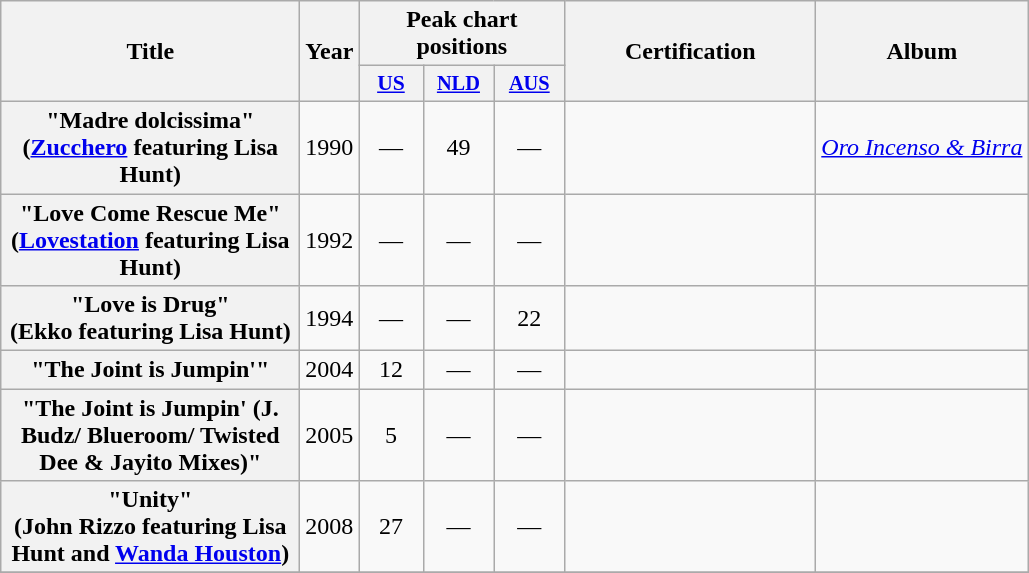<table class="wikitable plainrowheaders" style="text-align:center;">
<tr>
<th scope="col" rowspan="2" style="width:12em;">Title</th>
<th scope="col" rowspan="2">Year</th>
<th scope="col" colspan="3">Peak chart positions</th>
<th scope="col" rowspan="2" style="width:10em;">Certification</th>
<th scope="col" rowspan="2">Album</th>
</tr>
<tr>
<th style="width:2.5em; font-size:90%"><a href='#'>US</a></th>
<th style="width:3em;font-size:85%;"><a href='#'>NLD</a><br></th>
<th style="width:3em;font-size:85%;"><a href='#'>AUS</a></th>
</tr>
<tr>
<th scope="row">"Madre dolcissima"<br><span>(<a href='#'>Zucchero</a> featuring Lisa Hunt)</span></th>
<td rowspan>1990</td>
<td>—</td>
<td>49</td>
<td>—</td>
<td></td>
<td><em><a href='#'>Oro Incenso & Birra</a></em></td>
</tr>
<tr>
<th scope="row">"Love Come Rescue Me"<br><span>(<a href='#'>Lovestation</a> featuring Lisa Hunt)</span></th>
<td rowspan>1992</td>
<td>—</td>
<td>—</td>
<td>—</td>
<td></td>
<td></td>
</tr>
<tr>
<th scope="row">"Love is Drug"<br><span>(Ekko featuring Lisa Hunt)</span></th>
<td rowspan>1994</td>
<td>—</td>
<td>—</td>
<td>22</td>
<td></td>
<td></td>
</tr>
<tr>
<th scope="row">"The Joint is Jumpin'"</th>
<td rowspan>2004</td>
<td>12</td>
<td>—</td>
<td>—</td>
<td></td>
<td></td>
</tr>
<tr>
<th scope="row">"The Joint is Jumpin' (J. Budz/ Blueroom/ Twisted Dee & Jayito Mixes)"</th>
<td rowspan>2005</td>
<td>5</td>
<td>—</td>
<td>—</td>
<td></td>
<td></td>
</tr>
<tr>
<th scope="row">"Unity"<br><span>(John Rizzo featuring Lisa Hunt and <a href='#'>Wanda Houston</a>)</span></th>
<td rowspan>2008</td>
<td>27</td>
<td>—</td>
<td>—</td>
<td></td>
<td></td>
</tr>
<tr>
</tr>
</table>
